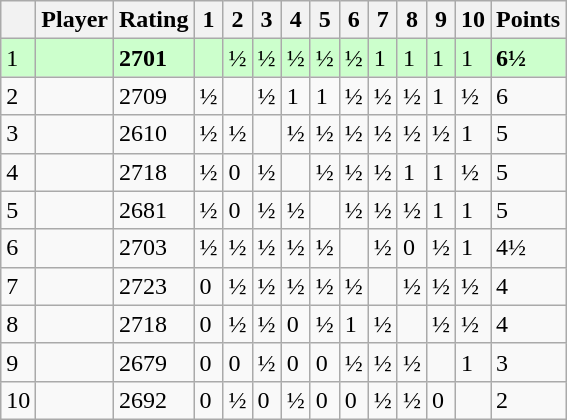<table class=wikitable>
<tr>
<th></th>
<th>Player</th>
<th>Rating</th>
<th>1</th>
<th>2</th>
<th>3</th>
<th>4</th>
<th>5</th>
<th>6</th>
<th>7</th>
<th>8</th>
<th>9</th>
<th>10</th>
<th>Points</th>
</tr>
<tr style="background:#ccffcc">
<td>1</td>
<td><strong></strong></td>
<td><strong>2701</strong></td>
<td></td>
<td>½</td>
<td>½</td>
<td>½</td>
<td>½</td>
<td>½</td>
<td>1</td>
<td>1</td>
<td>1</td>
<td>1</td>
<td><strong>6½</strong></td>
</tr>
<tr>
<td>2</td>
<td></td>
<td>2709</td>
<td>½</td>
<td></td>
<td>½</td>
<td>1</td>
<td>1</td>
<td>½</td>
<td>½</td>
<td>½</td>
<td>1</td>
<td>½</td>
<td>6</td>
</tr>
<tr>
<td>3</td>
<td></td>
<td>2610</td>
<td>½</td>
<td>½</td>
<td></td>
<td>½</td>
<td>½</td>
<td>½</td>
<td>½</td>
<td>½</td>
<td>½</td>
<td>1</td>
<td>5</td>
</tr>
<tr>
<td>4</td>
<td></td>
<td>2718</td>
<td>½</td>
<td>0</td>
<td>½</td>
<td></td>
<td>½</td>
<td>½</td>
<td>½</td>
<td>1</td>
<td>1</td>
<td>½</td>
<td>5</td>
</tr>
<tr>
<td>5</td>
<td></td>
<td>2681</td>
<td>½</td>
<td>0</td>
<td>½</td>
<td>½</td>
<td></td>
<td>½</td>
<td>½</td>
<td>½</td>
<td>1</td>
<td>1</td>
<td>5</td>
</tr>
<tr>
<td>6</td>
<td></td>
<td>2703</td>
<td>½</td>
<td>½</td>
<td>½</td>
<td>½</td>
<td>½</td>
<td></td>
<td>½</td>
<td>0</td>
<td>½</td>
<td>1</td>
<td>4½</td>
</tr>
<tr>
<td>7</td>
<td></td>
<td>2723</td>
<td>0</td>
<td>½</td>
<td>½</td>
<td>½</td>
<td>½</td>
<td>½</td>
<td></td>
<td>½</td>
<td>½</td>
<td>½</td>
<td>4</td>
</tr>
<tr>
<td>8</td>
<td></td>
<td>2718</td>
<td>0</td>
<td>½</td>
<td>½</td>
<td>0</td>
<td>½</td>
<td>1</td>
<td>½</td>
<td></td>
<td>½</td>
<td>½</td>
<td>4</td>
</tr>
<tr>
<td>9</td>
<td></td>
<td>2679</td>
<td>0</td>
<td>0</td>
<td>½</td>
<td>0</td>
<td>0</td>
<td>½</td>
<td>½</td>
<td>½</td>
<td></td>
<td>1</td>
<td>3</td>
</tr>
<tr>
<td>10</td>
<td></td>
<td>2692</td>
<td>0</td>
<td>½</td>
<td>0</td>
<td>½</td>
<td>0</td>
<td>0</td>
<td>½</td>
<td>½</td>
<td>0</td>
<td></td>
<td>2</td>
</tr>
</table>
